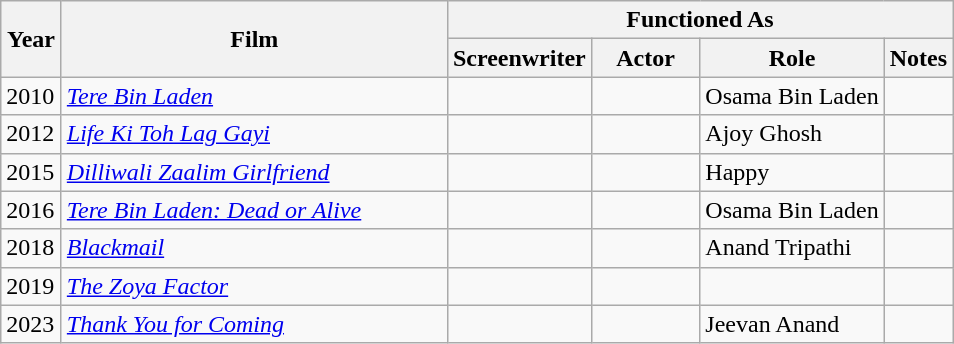<table class="wikitable sortable" style="margin-right: 0;">
<tr>
<th rowspan="2" width="33">Year</th>
<th rowspan="2" width="250">Film</th>
<th colspan="5">Functioned As</th>
</tr>
<tr>
<th width="65">Screenwriter</th>
<th width="65">Actor</th>
<th>Role</th>
<th>Notes</th>
</tr>
<tr>
<td>2010</td>
<td><em><a href='#'>Tere Bin Laden</a></em></td>
<td></td>
<td></td>
<td>Osama Bin Laden</td>
<td></td>
</tr>
<tr>
<td>2012</td>
<td><em><a href='#'>Life Ki Toh Lag Gayi</a></em></td>
<td></td>
<td></td>
<td>Ajoy Ghosh</td>
<td></td>
</tr>
<tr>
<td>2015</td>
<td><em><a href='#'>Dilliwali Zaalim Girlfriend</a></em></td>
<td></td>
<td></td>
<td>Happy</td>
<td></td>
</tr>
<tr>
<td>2016</td>
<td><em><a href='#'>Tere Bin Laden: Dead or Alive</a></em></td>
<td></td>
<td></td>
<td>Osama Bin Laden</td>
<td></td>
</tr>
<tr>
<td>2018</td>
<td><em><a href='#'>Blackmail</a></em></td>
<td></td>
<td></td>
<td>Anand Tripathi</td>
<td></td>
</tr>
<tr>
<td>2019</td>
<td><em><a href='#'>The Zoya Factor</a></em></td>
<td></td>
<td></td>
<td></td>
<td></td>
</tr>
<tr>
<td>2023</td>
<td><em><a href='#'>Thank You for Coming</a></em></td>
<td></td>
<td></td>
<td>Jeevan Anand</td>
<td></td>
</tr>
</table>
